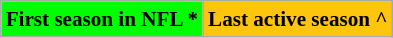<table class="wikitable">
<tr>
<td style="background-color:#00FF00;font-size: 88%;"><strong>First season in NFL * </strong></td>
<td style="background-color:#FFC40C;font-size: 88%;"><strong>Last active season ^ </strong></td>
</tr>
</table>
